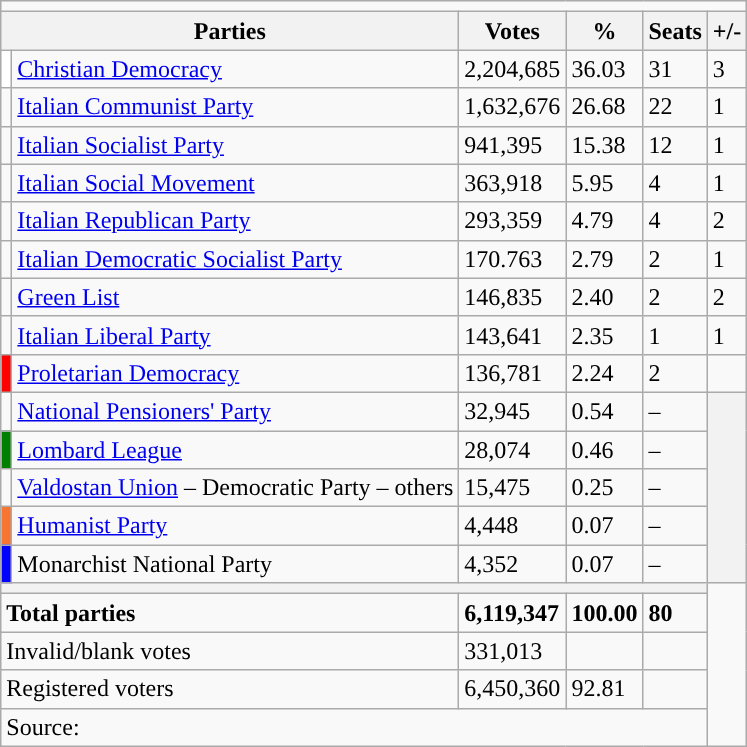<table class="wikitable">
<tr>
<td colspan="6"></td>
</tr>
<tr>
<th colspan="2">Parties</th>
<th>Votes</th>
<th>%</th>
<th>Seats</th>
<th>+/-</th>
</tr>
<tr>
<td bgcolor="white"></td>
<td><a href='#'>Christian Democracy</a></td>
<td>2,204,685</td>
<td>36.03</td>
<td>31</td>
<td>3</td>
</tr>
<tr>
<td></td>
<td><a href='#'>Italian Communist Party</a></td>
<td>1,632,676</td>
<td>26.68</td>
<td>22</td>
<td>1</td>
</tr>
<tr>
<td></td>
<td align="left"><a href='#'>Italian Socialist Party</a></td>
<td>941,395</td>
<td>15.38</td>
<td>12</td>
<td>1</td>
</tr>
<tr>
<td></td>
<td align="left"><a href='#'>Italian Social Movement</a></td>
<td>363,918</td>
<td>5.95</td>
<td>4</td>
<td>1</td>
</tr>
<tr>
<td></td>
<td align="left"><a href='#'>Italian Republican Party</a></td>
<td>293,359</td>
<td>4.79</td>
<td>4</td>
<td>2</td>
</tr>
<tr>
<td></td>
<td align="left"><a href='#'>Italian Democratic Socialist Party</a></td>
<td>170.763</td>
<td>2.79</td>
<td>2</td>
<td>1</td>
</tr>
<tr>
<td></td>
<td><a href='#'>Green List</a></td>
<td>146,835</td>
<td>2.40</td>
<td>2</td>
<td>2</td>
</tr>
<tr>
<td></td>
<td align="left"><a href='#'>Italian Liberal Party</a></td>
<td>143,641</td>
<td>2.35</td>
<td>1</td>
<td>1</td>
</tr>
<tr>
<td bgcolor="red"></td>
<td align="left"><a href='#'>Proletarian Democracy</a></td>
<td>136,781</td>
<td>2.24</td>
<td>2</td>
<td></td>
</tr>
<tr>
<td></td>
<td><a href='#'>National Pensioners' Party</a></td>
<td>32,945</td>
<td>0.54</td>
<td>–</td>
<th rowspan=5></th>
</tr>
<tr>
<td bgcolor="green"></td>
<td align="left"><a href='#'>Lombard League</a></td>
<td>28,074</td>
<td>0.46</td>
<td>–</td>
</tr>
<tr>
<td></td>
<td><a href='#'>Valdostan Union</a> – Democratic Party – others</td>
<td>15,475</td>
<td>0.25</td>
<td>–</td>
</tr>
<tr>
<td bgcolor="F87431"></td>
<td><a href='#'>Humanist Party</a></td>
<td>4,448</td>
<td>0.07</td>
<td>–</td>
</tr>
<tr>
<td bgcolor="blue"></td>
<td>Monarchist National Party</td>
<td>4,352</td>
<td>0.07</td>
<td>–</td>
</tr>
<tr>
<th colspan="5"></th>
</tr>
<tr>
<td colspan="2" align="left"><strong>Total parties</strong></td>
<td><strong>6,119,347</strong></td>
<td><strong>100.00</strong></td>
<td><strong>80</strong></td>
</tr>
<tr>
<td colspan="2">Invalid/blank votes</td>
<td>331,013</td>
<td></td>
<td></td>
</tr>
<tr>
<td colspan="2">Registered voters</td>
<td>6,450,360</td>
<td>92.81</td>
<td></td>
</tr>
<tr>
<td colspan="5">Source: </td>
</tr>
</table>
